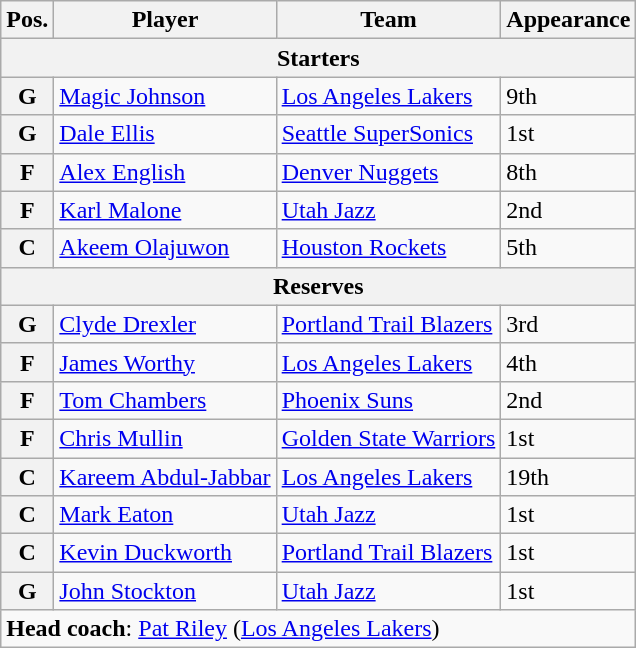<table class="wikitable">
<tr>
<th>Pos.</th>
<th>Player</th>
<th>Team</th>
<th>Appearance</th>
</tr>
<tr>
<th colspan="4">Starters</th>
</tr>
<tr>
<th>G</th>
<td><a href='#'>Magic Johnson</a></td>
<td><a href='#'>Los Angeles Lakers</a></td>
<td>9th</td>
</tr>
<tr>
<th>G</th>
<td><a href='#'>Dale Ellis</a></td>
<td><a href='#'>Seattle SuperSonics</a></td>
<td>1st</td>
</tr>
<tr>
<th>F</th>
<td><a href='#'>Alex English</a></td>
<td><a href='#'>Denver Nuggets</a></td>
<td>8th</td>
</tr>
<tr>
<th>F</th>
<td><a href='#'>Karl Malone</a></td>
<td><a href='#'>Utah Jazz</a></td>
<td>2nd</td>
</tr>
<tr>
<th>C</th>
<td><a href='#'>Akeem Olajuwon</a></td>
<td><a href='#'>Houston Rockets</a></td>
<td>5th</td>
</tr>
<tr>
<th colspan="4">Reserves</th>
</tr>
<tr>
<th>G</th>
<td><a href='#'>Clyde Drexler</a></td>
<td><a href='#'>Portland Trail Blazers</a></td>
<td>3rd</td>
</tr>
<tr>
<th>F</th>
<td><a href='#'>James Worthy</a></td>
<td><a href='#'>Los Angeles Lakers</a></td>
<td>4th</td>
</tr>
<tr>
<th>F</th>
<td><a href='#'>Tom Chambers</a></td>
<td><a href='#'>Phoenix Suns</a></td>
<td>2nd</td>
</tr>
<tr>
<th>F</th>
<td><a href='#'>Chris Mullin</a></td>
<td><a href='#'>Golden State Warriors</a></td>
<td>1st</td>
</tr>
<tr>
<th>C</th>
<td><a href='#'>Kareem Abdul-Jabbar</a></td>
<td><a href='#'>Los Angeles Lakers</a></td>
<td>19th</td>
</tr>
<tr>
<th>C</th>
<td><a href='#'>Mark Eaton</a></td>
<td><a href='#'>Utah Jazz</a></td>
<td>1st</td>
</tr>
<tr>
<th>C</th>
<td><a href='#'>Kevin Duckworth</a></td>
<td><a href='#'>Portland Trail Blazers</a></td>
<td>1st</td>
</tr>
<tr>
<th>G</th>
<td><a href='#'>John Stockton</a></td>
<td><a href='#'>Utah Jazz</a></td>
<td>1st</td>
</tr>
<tr>
<td colspan="4"><strong>Head coach</strong>: <a href='#'>Pat Riley</a> (<a href='#'>Los Angeles Lakers</a>)</td>
</tr>
</table>
